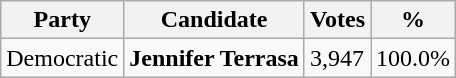<table class="wikitable">
<tr>
<th>Party</th>
<th>Candidate</th>
<th>Votes</th>
<th>%</th>
</tr>
<tr>
<td>Democratic</td>
<td><strong>Jennifer Terrasa</strong></td>
<td>3,947</td>
<td>100.0%</td>
</tr>
</table>
